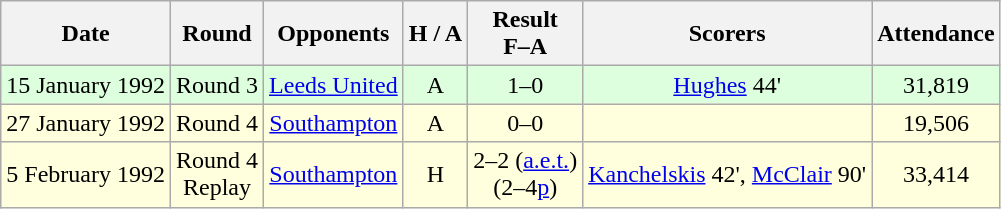<table class="wikitable" style="text-align:center">
<tr>
<th>Date</th>
<th>Round</th>
<th>Opponents</th>
<th>H / A</th>
<th>Result<br>F–A</th>
<th>Scorers</th>
<th>Attendance</th>
</tr>
<tr bgcolor="#ddffdd">
<td>15 January 1992</td>
<td>Round 3</td>
<td><a href='#'>Leeds United</a></td>
<td>A</td>
<td>1–0</td>
<td><a href='#'>Hughes</a> 44'</td>
<td>31,819</td>
</tr>
<tr bgcolor="#ffffdd">
<td>27 January 1992</td>
<td>Round 4</td>
<td><a href='#'>Southampton</a></td>
<td>A</td>
<td>0–0</td>
<td></td>
<td>19,506</td>
</tr>
<tr bgcolor="#ffffdd">
<td>5 February 1992</td>
<td>Round 4<br>Replay</td>
<td><a href='#'>Southampton</a></td>
<td>H</td>
<td>2–2 (<a href='#'>a.e.t.</a>)<br>(2–4<a href='#'>p</a>)</td>
<td><a href='#'>Kanchelskis</a> 42', <a href='#'>McClair</a> 90'</td>
<td>33,414</td>
</tr>
</table>
